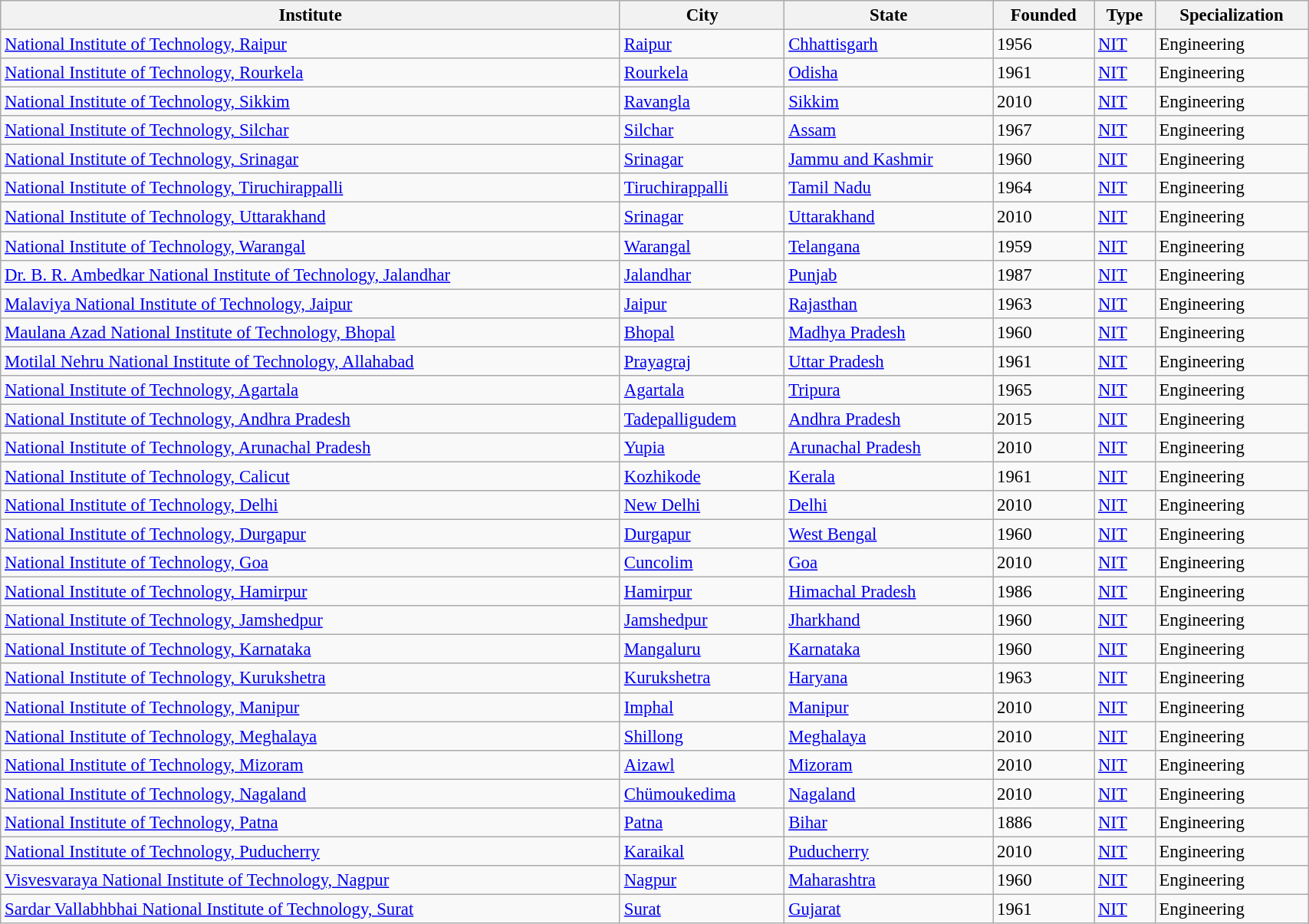<table class="wikitable sortable" style="width:90%; font-size:95%">
<tr align=center>
<th>Institute</th>
<th>City</th>
<th>State</th>
<th>Founded</th>
<th>Type</th>
<th>Specialization</th>
</tr>
<tr>
<td><a href='#'>National Institute of Technology, Raipur</a></td>
<td><a href='#'>Raipur</a></td>
<td><a href='#'>Chhattisgarh</a></td>
<td>1956</td>
<td><a href='#'>NIT</a></td>
<td>Engineering</td>
</tr>
<tr>
<td><a href='#'>National Institute of Technology, Rourkela</a></td>
<td><a href='#'>Rourkela</a></td>
<td><a href='#'>Odisha</a></td>
<td>1961</td>
<td><a href='#'>NIT</a></td>
<td>Engineering</td>
</tr>
<tr>
<td><a href='#'>National Institute of Technology, Sikkim</a></td>
<td><a href='#'>Ravangla</a></td>
<td><a href='#'>Sikkim</a></td>
<td>2010</td>
<td><a href='#'>NIT</a></td>
<td>Engineering</td>
</tr>
<tr>
<td><a href='#'>National Institute of Technology, Silchar</a></td>
<td><a href='#'>Silchar</a></td>
<td><a href='#'>Assam</a></td>
<td>1967</td>
<td><a href='#'>NIT</a></td>
<td>Engineering</td>
</tr>
<tr>
<td><a href='#'>National Institute of Technology, Srinagar</a></td>
<td><a href='#'>Srinagar</a></td>
<td><a href='#'>Jammu and Kashmir</a></td>
<td>1960</td>
<td><a href='#'>NIT</a></td>
<td>Engineering</td>
</tr>
<tr>
<td><a href='#'>National Institute of Technology, Tiruchirappalli</a></td>
<td><a href='#'>Tiruchirappalli</a></td>
<td><a href='#'>Tamil Nadu</a></td>
<td>1964</td>
<td><a href='#'>NIT</a></td>
<td>Engineering</td>
</tr>
<tr>
<td><a href='#'>National Institute of Technology, Uttarakhand</a></td>
<td><a href='#'>Srinagar</a></td>
<td><a href='#'>Uttarakhand</a></td>
<td>2010</td>
<td><a href='#'>NIT</a></td>
<td>Engineering</td>
</tr>
<tr>
<td><a href='#'>National Institute of Technology, Warangal</a></td>
<td><a href='#'>Warangal</a></td>
<td><a href='#'>Telangana</a></td>
<td>1959</td>
<td><a href='#'>NIT</a></td>
<td>Engineering</td>
</tr>
<tr>
<td><a href='#'>Dr. B. R. Ambedkar National Institute of Technology, Jalandhar</a></td>
<td><a href='#'>Jalandhar</a></td>
<td><a href='#'>Punjab</a></td>
<td>1987</td>
<td><a href='#'>NIT</a></td>
<td>Engineering</td>
</tr>
<tr>
<td><a href='#'>Malaviya National Institute of Technology, Jaipur</a></td>
<td><a href='#'>Jaipur</a></td>
<td><a href='#'>Rajasthan</a></td>
<td>1963</td>
<td><a href='#'>NIT</a></td>
<td>Engineering</td>
</tr>
<tr>
<td><a href='#'>Maulana Azad National Institute of Technology, Bhopal</a></td>
<td><a href='#'>Bhopal</a></td>
<td><a href='#'>Madhya Pradesh</a></td>
<td>1960</td>
<td><a href='#'>NIT</a></td>
<td>Engineering</td>
</tr>
<tr>
<td><a href='#'>Motilal Nehru National Institute of Technology, Allahabad</a></td>
<td><a href='#'>Prayagraj</a></td>
<td><a href='#'>Uttar Pradesh</a></td>
<td>1961</td>
<td><a href='#'>NIT</a></td>
<td>Engineering</td>
</tr>
<tr>
<td><a href='#'>National Institute of Technology, Agartala</a></td>
<td><a href='#'>Agartala</a></td>
<td><a href='#'>Tripura</a></td>
<td>1965</td>
<td><a href='#'>NIT</a></td>
<td>Engineering</td>
</tr>
<tr>
<td><a href='#'>National Institute of Technology, Andhra Pradesh</a></td>
<td><a href='#'>Tadepalligudem</a></td>
<td><a href='#'>Andhra Pradesh</a></td>
<td>2015</td>
<td><a href='#'>NIT</a></td>
<td>Engineering</td>
</tr>
<tr>
<td><a href='#'>National Institute of Technology, Arunachal Pradesh</a></td>
<td><a href='#'>Yupia</a></td>
<td><a href='#'>Arunachal Pradesh</a></td>
<td>2010</td>
<td><a href='#'>NIT</a></td>
<td>Engineering</td>
</tr>
<tr>
<td><a href='#'>National Institute of Technology, Calicut</a></td>
<td><a href='#'>Kozhikode</a></td>
<td><a href='#'>Kerala</a></td>
<td>1961</td>
<td><a href='#'>NIT</a></td>
<td>Engineering</td>
</tr>
<tr>
<td><a href='#'>National Institute of Technology, Delhi</a></td>
<td><a href='#'>New Delhi</a></td>
<td><a href='#'>Delhi</a></td>
<td>2010</td>
<td><a href='#'>NIT</a></td>
<td>Engineering</td>
</tr>
<tr>
<td><a href='#'>National Institute of Technology, Durgapur</a></td>
<td><a href='#'>Durgapur</a></td>
<td><a href='#'>West Bengal</a></td>
<td>1960</td>
<td><a href='#'>NIT</a></td>
<td>Engineering</td>
</tr>
<tr>
<td><a href='#'>National Institute of Technology, Goa</a></td>
<td><a href='#'>Cuncolim</a></td>
<td><a href='#'>Goa</a></td>
<td>2010</td>
<td><a href='#'>NIT</a></td>
<td>Engineering</td>
</tr>
<tr>
<td><a href='#'>National Institute of Technology, Hamirpur</a></td>
<td><a href='#'>Hamirpur</a></td>
<td><a href='#'>Himachal Pradesh</a></td>
<td>1986</td>
<td><a href='#'>NIT</a></td>
<td>Engineering</td>
</tr>
<tr>
<td><a href='#'>National Institute of Technology, Jamshedpur</a></td>
<td><a href='#'>Jamshedpur</a></td>
<td><a href='#'>Jharkhand</a></td>
<td>1960</td>
<td><a href='#'>NIT</a></td>
<td>Engineering</td>
</tr>
<tr>
<td><a href='#'>National Institute of Technology, Karnataka</a></td>
<td><a href='#'>Mangaluru</a></td>
<td><a href='#'>Karnataka</a></td>
<td>1960</td>
<td><a href='#'>NIT</a></td>
<td>Engineering</td>
</tr>
<tr>
<td><a href='#'>National Institute of Technology, Kurukshetra</a></td>
<td><a href='#'>Kurukshetra</a></td>
<td><a href='#'>Haryana</a></td>
<td>1963</td>
<td><a href='#'>NIT</a></td>
<td>Engineering</td>
</tr>
<tr>
<td><a href='#'>National Institute of Technology, Manipur</a></td>
<td><a href='#'>Imphal</a></td>
<td><a href='#'>Manipur</a></td>
<td>2010</td>
<td><a href='#'>NIT</a></td>
<td>Engineering</td>
</tr>
<tr>
<td><a href='#'>National Institute of Technology, Meghalaya</a></td>
<td><a href='#'>Shillong</a></td>
<td><a href='#'>Meghalaya</a></td>
<td>2010</td>
<td><a href='#'>NIT</a></td>
<td>Engineering</td>
</tr>
<tr>
<td><a href='#'>National Institute of Technology, Mizoram</a></td>
<td><a href='#'>Aizawl</a></td>
<td><a href='#'>Mizoram</a></td>
<td>2010</td>
<td><a href='#'>NIT</a></td>
<td>Engineering</td>
</tr>
<tr>
<td><a href='#'>National Institute of Technology, Nagaland</a></td>
<td><a href='#'>Chümoukedima</a></td>
<td><a href='#'>Nagaland</a></td>
<td>2010</td>
<td><a href='#'>NIT</a></td>
<td>Engineering</td>
</tr>
<tr>
<td><a href='#'>National Institute of Technology, Patna</a></td>
<td><a href='#'>Patna</a></td>
<td><a href='#'>Bihar</a></td>
<td>1886</td>
<td><a href='#'>NIT</a></td>
<td>Engineering</td>
</tr>
<tr>
<td><a href='#'>National Institute of Technology, Puducherry</a></td>
<td><a href='#'>Karaikal</a></td>
<td><a href='#'>Puducherry</a></td>
<td>2010</td>
<td><a href='#'>NIT</a></td>
<td>Engineering</td>
</tr>
<tr>
<td><a href='#'>Visvesvaraya National Institute of Technology, Nagpur</a></td>
<td><a href='#'>Nagpur</a></td>
<td><a href='#'>Maharashtra</a></td>
<td>1960</td>
<td><a href='#'>NIT</a></td>
<td>Engineering</td>
</tr>
<tr>
<td><a href='#'>Sardar Vallabhbhai National Institute of Technology, Surat</a></td>
<td><a href='#'>Surat</a></td>
<td><a href='#'>Gujarat</a></td>
<td>1961</td>
<td><a href='#'>NIT</a></td>
<td>Engineering</td>
</tr>
</table>
